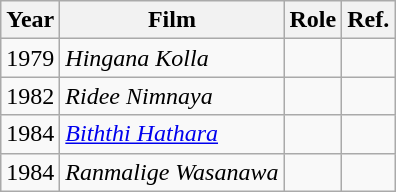<table class="wikitable">
<tr>
<th>Year</th>
<th>Film</th>
<th>Role</th>
<th>Ref.</th>
</tr>
<tr>
<td>1979</td>
<td><em>Hingana Kolla</em></td>
<td></td>
<td></td>
</tr>
<tr>
<td>1982</td>
<td><em>Ridee Nimnaya</em></td>
<td></td>
<td></td>
</tr>
<tr>
<td>1984</td>
<td><em><a href='#'>Biththi Hathara</a></em></td>
<td></td>
<td></td>
</tr>
<tr>
<td>1984</td>
<td><em>Ranmalige Wasanawa</em></td>
<td></td>
<td></td>
</tr>
</table>
